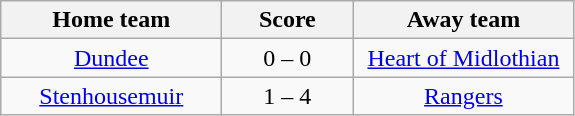<table class="wikitable" style="text-align: center">
<tr>
<th width=140>Home team</th>
<th width=80>Score</th>
<th width=140>Away team</th>
</tr>
<tr>
<td><a href='#'>Dundee</a></td>
<td>0 – 0</td>
<td><a href='#'>Heart of Midlothian</a></td>
</tr>
<tr>
<td><a href='#'>Stenhousemuir</a></td>
<td>1 – 4</td>
<td><a href='#'>Rangers</a></td>
</tr>
</table>
